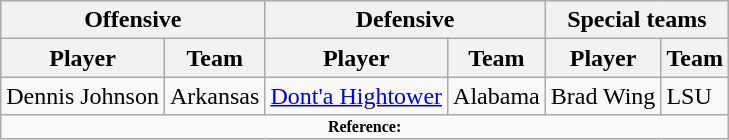<table class="wikitable" border="1">
<tr>
<th colspan="2">Offensive</th>
<th colspan="2">Defensive</th>
<th colspan="2">Special teams</th>
</tr>
<tr>
<th>Player</th>
<th>Team</th>
<th>Player</th>
<th>Team</th>
<th>Player</th>
<th>Team</th>
</tr>
<tr>
<td>Dennis Johnson</td>
<td>Arkansas</td>
<td><a href='#'>Dont'a Hightower</a></td>
<td>Alabama</td>
<td>Brad Wing</td>
<td>LSU</td>
</tr>
<tr>
<td colspan="6" style="font-size: 8pt" align="center"><strong>Reference:</strong></td>
</tr>
</table>
